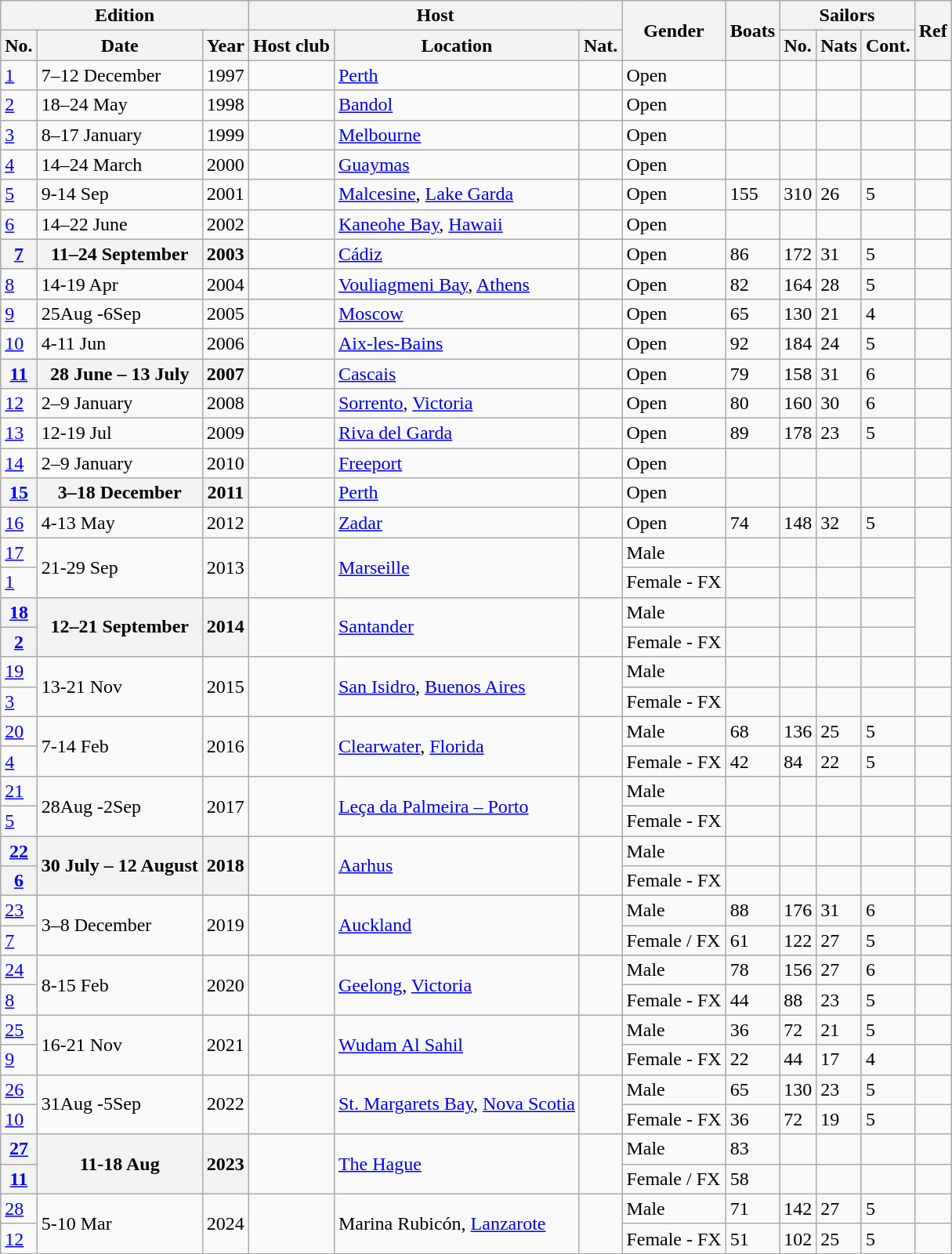<table class="wikitable">
<tr>
<th colspan=3>Edition</th>
<th colspan=3>Host</th>
<th rowspan=2>Gender</th>
<th rowspan=2>Boats</th>
<th colspan=3>Sailors</th>
<th rowspan=2>Ref</th>
</tr>
<tr>
<th>No.</th>
<th>Date</th>
<th>Year</th>
<th>Host club</th>
<th>Location</th>
<th>Nat.</th>
<th>No.</th>
<th>Nats</th>
<th>Cont.</th>
</tr>
<tr>
<td><a href='#'>1</a></td>
<td>7–12 December</td>
<td>1997</td>
<td></td>
<td><a href='#'>Perth</a></td>
<td></td>
<td>Open</td>
<td></td>
<td></td>
<td></td>
<td></td>
<td></td>
</tr>
<tr>
<td><a href='#'>2</a></td>
<td>18–24 May</td>
<td>1998</td>
<td></td>
<td><a href='#'>Bandol</a></td>
<td></td>
<td>Open</td>
<td></td>
<td></td>
<td></td>
<td></td>
<td></td>
</tr>
<tr>
<td><a href='#'>3</a></td>
<td>8–17 January</td>
<td>1999</td>
<td></td>
<td><a href='#'>Melbourne</a></td>
<td></td>
<td>Open</td>
<td></td>
<td></td>
<td></td>
<td></td>
<td></td>
</tr>
<tr>
<td><a href='#'>4</a></td>
<td>14–24 March</td>
<td>2000</td>
<td></td>
<td><a href='#'>Guaymas</a></td>
<td></td>
<td>Open</td>
<td></td>
<td></td>
<td></td>
<td></td>
<td></td>
</tr>
<tr>
<td><a href='#'>5</a></td>
<td>9-14 Sep</td>
<td>2001</td>
<td></td>
<td><a href='#'>Malcesine</a>, <a href='#'>Lake Garda</a></td>
<td></td>
<td>Open</td>
<td>155</td>
<td>310</td>
<td>26</td>
<td>5</td>
<td></td>
</tr>
<tr>
<td><a href='#'>6</a></td>
<td>14–22 June</td>
<td>2002</td>
<td></td>
<td><a href='#'>Kaneohe Bay</a>, <a href='#'>Hawaii</a></td>
<td></td>
<td>Open</td>
<td></td>
<td></td>
<td></td>
<td></td>
<td></td>
</tr>
<tr>
<th><a href='#'>7</a></th>
<th align=center>11–24 September</th>
<th>2003</th>
<td></td>
<td><a href='#'>Cádiz</a></td>
<td></td>
<td>Open</td>
<td>86</td>
<td>172</td>
<td>31</td>
<td>5</td>
<td></td>
</tr>
<tr>
<td><a href='#'>8</a></td>
<td>14-19 Apr</td>
<td>2004</td>
<td></td>
<td><a href='#'>Vouliagmeni Bay</a>, <a href='#'>Athens</a></td>
<td></td>
<td>Open</td>
<td>82</td>
<td>164</td>
<td>28</td>
<td>5</td>
<td></td>
</tr>
<tr>
<td><a href='#'>9</a></td>
<td>25Aug -6Sep</td>
<td>2005</td>
<td></td>
<td><a href='#'>Moscow</a></td>
<td></td>
<td>Open</td>
<td>65</td>
<td>130</td>
<td>21</td>
<td>4</td>
<td></td>
</tr>
<tr>
<td><a href='#'>10</a></td>
<td>4-11 Jun</td>
<td>2006</td>
<td></td>
<td><a href='#'>Aix-les-Bains</a></td>
<td></td>
<td>Open</td>
<td>92</td>
<td>184</td>
<td>24</td>
<td>5</td>
<td></td>
</tr>
<tr>
<th><a href='#'>11</a></th>
<th>28 June – 13 July</th>
<th>2007</th>
<td></td>
<td><a href='#'>Cascais</a></td>
<td></td>
<td>Open</td>
<td>79</td>
<td>158</td>
<td>31</td>
<td>6</td>
<td></td>
</tr>
<tr>
<td><a href='#'>12</a></td>
<td>2–9 January</td>
<td>2008</td>
<td></td>
<td><a href='#'>Sorrento</a>, <a href='#'>Victoria</a></td>
<td></td>
<td>Open</td>
<td>80</td>
<td>160</td>
<td>30</td>
<td>6</td>
<td></td>
</tr>
<tr>
<td><a href='#'>13</a></td>
<td>12-19 Jul</td>
<td>2009</td>
<td></td>
<td><a href='#'>Riva del Garda</a></td>
<td></td>
<td>Open</td>
<td>89</td>
<td>178</td>
<td>23</td>
<td>5</td>
<td>	</td>
</tr>
<tr>
<td><a href='#'>14</a></td>
<td>2–9 January</td>
<td>2010</td>
<td></td>
<td><a href='#'>Freeport</a></td>
<td></td>
<td>Open</td>
<td></td>
<td></td>
<td></td>
<td></td>
<td></td>
</tr>
<tr>
<th><a href='#'>15</a></th>
<th>3–18 December</th>
<th>2011</th>
<td></td>
<td><a href='#'>Perth</a></td>
<td></td>
<td>Open</td>
<td></td>
<td></td>
<td></td>
<td></td>
</tr>
<tr>
<td><a href='#'>16</a></td>
<td>4-13 May</td>
<td>2012</td>
<td></td>
<td><a href='#'>Zadar</a></td>
<td></td>
<td>Open</td>
<td>74</td>
<td>148</td>
<td>32</td>
<td>5</td>
<td></td>
</tr>
<tr>
<td><a href='#'>17</a></td>
<td rowspan=2>21-29 Sep</td>
<td rowspan=2>2013</td>
<td rowspan=2></td>
<td rowspan=2><a href='#'>Marseille</a></td>
<td rowspan=2></td>
<td>Male</td>
<td></td>
<td></td>
<td></td>
<td></td>
<td></td>
</tr>
<tr>
<td><a href='#'>1</a></td>
<td>Female - FX</td>
<td></td>
<td></td>
<td></td>
<td></td>
</tr>
<tr>
<th><a href='#'>18</a></th>
<th rowspan=2>12–21 September</th>
<th rowspan=2>2014</th>
<td rowspan=2></td>
<td rowspan=2><a href='#'>Santander</a></td>
<td rowspan=2></td>
<td>Male</td>
<td></td>
<td></td>
<td></td>
<td></td>
</tr>
<tr>
<th><a href='#'>2</a></th>
<td>Female - FX</td>
<td></td>
<td></td>
<td></td>
<td></td>
</tr>
<tr>
<td><a href='#'>19</a></td>
<td rowspan=2>13-21 Nov</td>
<td rowspan=2>2015</td>
<td rowspan=2></td>
<td rowspan=2><a href='#'>San Isidro</a>, <a href='#'>Buenos Aires</a></td>
<td rowspan=2></td>
<td>Male</td>
<td></td>
<td></td>
<td></td>
<td></td>
<td></td>
</tr>
<tr>
<td><a href='#'>3</a></td>
<td>Female - FX</td>
<td></td>
<td></td>
<td></td>
<td></td>
</tr>
<tr>
<td><a href='#'>20</a></td>
<td rowspan=2>7-14 Feb</td>
<td rowspan=2>2016</td>
<td rowspan=2></td>
<td rowspan=2><a href='#'>Clearwater</a>, <a href='#'>Florida</a></td>
<td rowspan=2></td>
<td>Male</td>
<td>68</td>
<td>136</td>
<td>25</td>
<td>5</td>
<td></td>
</tr>
<tr>
<td><a href='#'>4</a></td>
<td>Female - FX</td>
<td>42</td>
<td>84</td>
<td>22</td>
<td>5</td>
</tr>
<tr>
<td><a href='#'>21</a></td>
<td rowspan=2>28Aug -2Sep</td>
<td rowspan=2>2017</td>
<td rowspan=2></td>
<td rowspan=2><a href='#'>Leça da Palmeira – Porto</a></td>
<td rowspan=2></td>
<td>Male</td>
<td></td>
<td></td>
<td></td>
<td></td>
<td></td>
</tr>
<tr>
<td><a href='#'>5</a></td>
<td>Female - FX</td>
<td></td>
<td></td>
<td></td>
<td></td>
</tr>
<tr>
<th><a href='#'>22</a></th>
<th rowspan=2>30 July – 12 August</th>
<th rowspan=2>2018</th>
<td rowspan=2></td>
<td rowspan=2><a href='#'>Aarhus</a></td>
<td rowspan=2></td>
<td>Male</td>
<td></td>
<td></td>
<td></td>
<td></td>
<td></td>
</tr>
<tr>
<th><a href='#'>6</a></th>
<td>Female - FX</td>
<td></td>
<td></td>
<td></td>
<td></td>
</tr>
<tr>
<td><a href='#'>23</a></td>
<td rowspan=2>3–8 December</td>
<td rowspan=2>2019</td>
<td rowspan=2></td>
<td rowspan=2><a href='#'>Auckland</a></td>
<td rowspan=2></td>
<td>Male</td>
<td>88</td>
<td>176</td>
<td>31</td>
<td>6</td>
<td></td>
</tr>
<tr>
<td><a href='#'>7</a></td>
<td>Female / FX</td>
<td>61</td>
<td>122</td>
<td>27</td>
<td>5</td>
</tr>
<tr>
<td><a href='#'>24</a></td>
<td rowspan=2>8-15 Feb</td>
<td rowspan=2>2020</td>
<td rowspan=2></td>
<td rowspan=2><a href='#'>Geelong</a>, <a href='#'>Victoria</a></td>
<td rowspan=2></td>
<td>Male</td>
<td>78</td>
<td>156</td>
<td>27</td>
<td>6</td>
<td></td>
</tr>
<tr>
<td><a href='#'>8</a></td>
<td>Female - FX</td>
<td>44</td>
<td>88</td>
<td>23</td>
<td>5</td>
</tr>
<tr>
<td><a href='#'>25</a></td>
<td rowspan=2>16-21 Nov</td>
<td rowspan=2>2021</td>
<td rowspan=2></td>
<td rowspan=2><a href='#'>Wudam Al Sahil</a></td>
<td rowspan=2></td>
<td>Male</td>
<td>36</td>
<td>72</td>
<td>21</td>
<td>5</td>
<td></td>
</tr>
<tr>
<td><a href='#'>9</a></td>
<td>Female - FX</td>
<td>22</td>
<td>44</td>
<td>17</td>
<td>4</td>
</tr>
<tr>
<td><a href='#'>26</a></td>
<td rowspan=2>31Aug -5Sep</td>
<td rowspan=2>2022</td>
<td rowspan=2></td>
<td rowspan=2><a href='#'>St. Margarets Bay</a>, <a href='#'>Nova Scotia</a></td>
<td rowspan=2></td>
<td>Male</td>
<td>65</td>
<td>130</td>
<td>23</td>
<td>5</td>
<td></td>
</tr>
<tr>
<td><a href='#'>10</a></td>
<td>Female - FX</td>
<td>36</td>
<td>72</td>
<td>19</td>
<td>5</td>
</tr>
<tr>
<th><a href='#'>27</a></th>
<th rowspan=2>11-18 Aug</th>
<th rowspan=2>2023</th>
<td rowspan=2></td>
<td rowspan=2><a href='#'>The Hague</a></td>
<td rowspan=2></td>
<td>Male</td>
<td>83</td>
<td></td>
<td></td>
<td></td>
<td></td>
</tr>
<tr>
<th><a href='#'>11</a></th>
<td>Female / FX</td>
<td>58</td>
<td></td>
<td></td>
<td></td>
</tr>
<tr>
<td><a href='#'>28</a></td>
<td rowspan=2>5-10 Mar</td>
<td rowspan=2>2024</td>
<td rowspan=2></td>
<td rowspan=2>Marina Rubicón, <a href='#'>Lanzarote</a></td>
<td rowspan=2></td>
<td>Male</td>
<td>71</td>
<td>142</td>
<td>27</td>
<td>5</td>
<td></td>
</tr>
<tr>
<td><a href='#'>12</a></td>
<td>Female - FX</td>
<td>51</td>
<td>102</td>
<td>25</td>
<td>5</td>
</tr>
</table>
